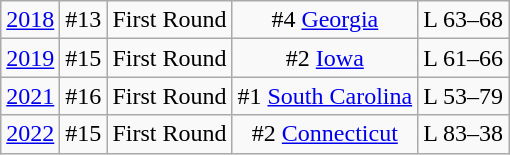<table class="wikitable">
<tr align="center">
<td><a href='#'>2018</a></td>
<td>#13</td>
<td>First Round</td>
<td>#4 <a href='#'>Georgia</a></td>
<td>L 63–68</td>
</tr>
<tr align="center">
<td><a href='#'>2019</a></td>
<td>#15</td>
<td>First Round</td>
<td>#2 <a href='#'>Iowa</a></td>
<td>L 61–66</td>
</tr>
<tr align="center">
<td><a href='#'>2021</a></td>
<td>#16</td>
<td>First Round</td>
<td>#1 <a href='#'>South Carolina</a></td>
<td>L 53–79</td>
</tr>
<tr align="center">
<td><a href='#'>2022</a></td>
<td>#15</td>
<td>First Round</td>
<td>#2 <a href='#'>Connecticut</a></td>
<td>L 83–38</td>
</tr>
</table>
